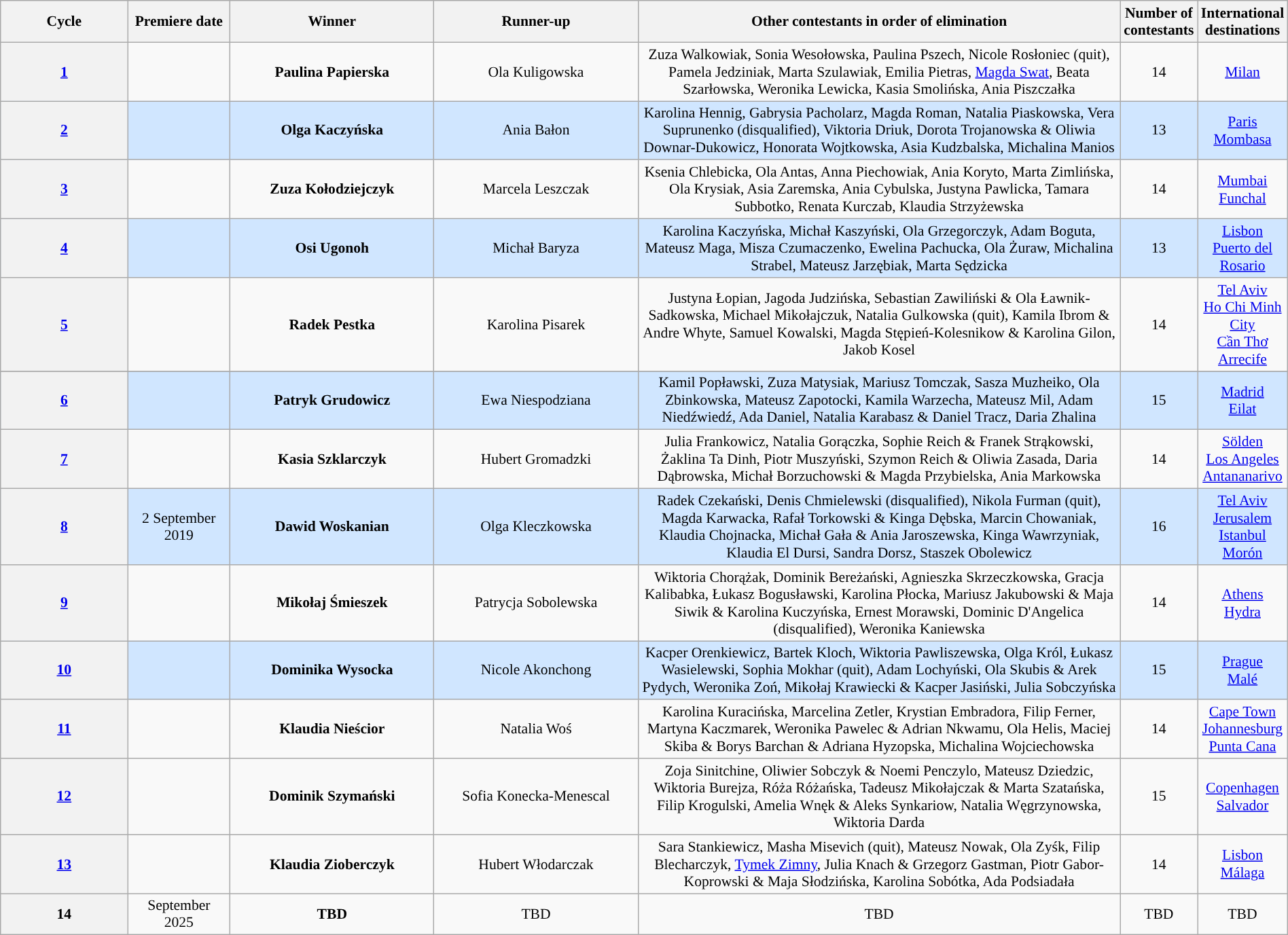<table class="wikitable" style="font-size:90%; width:100%; text-align: center;">
<tr>
<th style="width:10%;">Cycle</th>
<th style="width:08%;">Premiere date</th>
<th style="width:16%;">Winner</th>
<th style="width:16%;">Runner-up</th>
<th style="width:38%;">Other contestants in order of elimination</th>
<th style="width:06%;">Number of contestants</th>
<th style="width:08%;">International destinations</th>
</tr>
<tr>
<th><a href='#'>1</a></th>
<td></td>
<td><strong>Paulina Papierska</strong></td>
<td>Ola Kuligowska</td>
<td>Zuza Walkowiak, Sonia Wesołowska, Paulina Pszech, Nicole Rosłoniec (quit), Pamela Jedziniak, Marta Szulawiak, Emilia Pietras, <a href='#'>Magda Swat</a>, Beata Szarłowska, Weronika Lewicka, Kasia Smolińska, Ania Piszczałka</td>
<td>14</td>
<td><a href='#'>Milan</a></td>
</tr>
<tr style="background: #D0E6FF;">
<th><a href='#'>2</a></th>
<td></td>
<td><strong>Olga Kaczyńska</strong></td>
<td>Ania Bałon</td>
<td>Karolina Hennig, Gabrysia Pacholarz, Magda Roman, Natalia Piaskowska, Vera Suprunenko (disqualified), Viktoria Driuk, Dorota Trojanowska & Oliwia Downar-Dukowicz, Honorata Wojtkowska, Asia Kudzbalska, Michalina Manios</td>
<td>13</td>
<td><a href='#'>Paris</a><br><a href='#'>Mombasa</a></td>
</tr>
<tr style="background:">
<th><a href='#'>3</a></th>
<td></td>
<td><strong>Zuza Kołodziejczyk</strong></td>
<td>Marcela Leszczak</td>
<td>Ksenia Chlebicka, Ola Antas, Anna Piechowiak, Ania Koryto, Marta Zimlińska, Ola Krysiak, Asia Zaremska, Ania Cybulska, Justyna Pawlicka, Tamara Subbotko, Renata Kurczab, Klaudia Strzyżewska</td>
<td>14</td>
<td><a href='#'>Mumbai</a><br><a href='#'>Funchal</a></td>
</tr>
<tr style="background: #D0E6FF;">
<th><a href='#'>4</a></th>
<td></td>
<td><strong>Osi Ugonoh</strong></td>
<td>Michał Baryza</td>
<td>Karolina Kaczyńska, Michał Kaszyński, Ola Grzegorczyk, Adam Boguta, Mateusz Maga, Misza Czumaczenko, Ewelina Pachucka, Ola Żuraw, Michalina Strabel, Mateusz Jarzębiak, Marta Sędzicka</td>
<td>13</td>
<td><a href='#'>Lisbon</a><br><a href='#'>Puerto del Rosario</a></td>
</tr>
<tr>
<th><a href='#'>5</a></th>
<td></td>
<td><strong>Radek Pestka</strong></td>
<td>Karolina Pisarek</td>
<td>Justyna Łopian, Jagoda Judzińska, Sebastian Zawiliński & Ola Ławnik-Sadkowska, Michael Mikołajczuk, Natalia Gulkowska (quit), Kamila Ibrom & Andre Whyte, Samuel Kowalski, Magda Stępień-Kolesnikow & Karolina Gilon, Jakob Kosel</td>
<td>14</td>
<td><a href='#'>Tel Aviv</a><br><a href='#'>Ho Chi Minh City</a><br><a href='#'>Cần Thơ</a><br><a href='#'>Arrecife</a></td>
</tr>
<tr>
</tr>
<tr style="background: #D0E6FF;">
<th><a href='#'>6</a></th>
<td></td>
<td><strong>Patryk Grudowicz</strong></td>
<td>Ewa Niespodziana</td>
<td>Kamil Popławski, Zuza Matysiak, Mariusz Tomczak, Sasza Muzheiko, Ola Zbinkowska, Mateusz Zapotocki, Kamila Warzecha, Mateusz Mil, Adam Niedźwiedź, Ada Daniel, Natalia Karabasz & Daniel Tracz, Daria Zhalina</td>
<td>15</td>
<td><a href='#'>Madrid</a><br><a href='#'>Eilat</a></td>
</tr>
<tr>
<th><a href='#'>7</a></th>
<td></td>
<td><strong>Kasia Szklarczyk</strong></td>
<td>Hubert Gromadzki</td>
<td>Julia Frankowicz, Natalia Gorączka, Sophie Reich & Franek Strąkowski, Żaklina Ta Dinh, Piotr Muszyński, Szymon Reich & Oliwia Zasada, Daria Dąbrowska, Michał Borzuchowski & Magda Przybielska, Ania Markowska</td>
<td>14</td>
<td><a href='#'>Sölden</a><br><a href='#'>Los Angeles</a><br><a href='#'>Antananarivo</a></td>
</tr>
<tr style="background: #D0E6FF;">
<th><a href='#'>8</a></th>
<td>2 September 2019</td>
<td><strong>Dawid Woskanian</strong></td>
<td>Olga Kleczkowska</td>
<td>Radek Czekański, Denis Chmielewski (disqualified), Nikola Furman (quit), Magda Karwacka, Rafał Torkowski & Kinga Dębska, Marcin Chowaniak, Klaudia Chojnacka, Michał Gała & Ania Jaroszewska, Kinga Wawrzyniak, Klaudia El Dursi, Sandra Dorsz, Staszek Obolewicz</td>
<td>16</td>
<td><a href='#'>Tel Aviv</a><br><a href='#'>Jerusalem</a><br><a href='#'>Istanbul</a><br><a href='#'>Morón</a></td>
</tr>
<tr>
<th><a href='#'>9</a></th>
<td></td>
<td><strong>Mikołaj Śmieszek</strong></td>
<td>Patrycja Sobolewska</td>
<td>Wiktoria Chorążak, Dominik Bereżański, Agnieszka Skrzeczkowska, Gracja Kalibabka, Łukasz Bogusławski, Karolina Płocka, Mariusz Jakubowski & Maja Siwik & Karolina Kuczyńska, Ernest Morawski, Dominic D'Angelica (disqualified), Weronika Kaniewska</td>
<td>14</td>
<td><a href='#'>Athens</a><br><a href='#'>Hydra</a></td>
</tr>
<tr style="background: #D0E6FF;">
<th><a href='#'>10</a></th>
<td></td>
<td><strong>Dominika Wysocka</strong></td>
<td>Nicole Akonchong</td>
<td>Kacper Orenkiewicz, Bartek Kloch, Wiktoria Pawliszewska, Olga Król, Łukasz Wasielewski, Sophia Mokhar (quit), Adam Lochyński, Ola Skubis & Arek Pydych, Weronika Zoń, Mikołaj Krawiecki & Kacper Jasiński, Julia Sobczyńska</td>
<td>15</td>
<td><a href='#'>Prague</a><br><a href='#'>Malé</a></td>
</tr>
<tr>
<th><a href='#'>11</a></th>
<td></td>
<td><strong>Klaudia Nieścior</strong></td>
<td>Natalia Woś</td>
<td>Karolina Kuracińska, Marcelina Zetler, Krystian Embradora, Filip Ferner, Martyna Kaczmarek, Weronika Pawelec & Adrian Nkwamu, Ola Helis, Maciej Skiba & Borys Barchan & Adriana Hyzopska, Michalina Wojciechowska</td>
<td>14</td>
<td><a href='#'>Cape Town</a><br><a href='#'>Johannesburg</a><br><a href='#'>Punta Cana</a></td>
</tr>
<tr -style="background: #D0E6FF;">
<th><a href='#'>12</a></th>
<td></td>
<td><strong>Dominik Szymański</strong></td>
<td>Sofia Konecka-Menescal</td>
<td>Zoja Sinitchine, Oliwier Sobczyk & Noemi Penczylo, Mateusz Dziedzic, Wiktoria Burejza, Róża Różańska, Tadeusz Mikołajczak & Marta Szatańska, Filip Krogulski, Amelia Wnęk & Aleks Synkariow, Natalia Węgrzynowska, Wiktoria Darda</td>
<td>15</td>
<td><a href='#'>Copenhagen</a><br><a href='#'>Salvador</a></td>
</tr>
<tr>
<th><a href='#'>13</a></th>
<td></td>
<td><strong>Klaudia Zioberczyk</strong></td>
<td>Hubert Włodarczak</td>
<td>Sara Stankiewicz, Masha Misevich (quit), Mateusz Nowak, Ola Zyśk, Filip Blecharczyk, <a href='#'>Tymek Zimny</a>, Julia Knach & Grzegorz Gastman, Piotr Gabor-Koprowski & Maja Słodzińska, Karolina Sobótka, Ada Podsiadała</td>
<td>14</td>
<td><a href='#'>Lisbon</a><br><a href='#'>Málaga</a></td>
</tr>
<tr>
<th Top Model (Polish season 14)>14</th>
<td>September 2025</td>
<td><strong>TBD</strong></td>
<td>TBD</td>
<td>TBD</td>
<td>TBD</td>
<td>TBD</td>
</tr>
</table>
